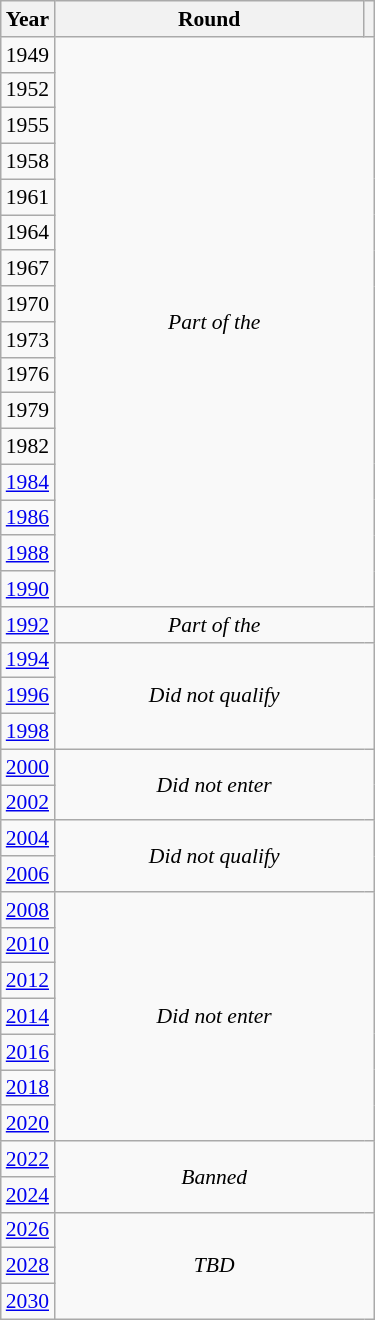<table class="wikitable" style="text-align: center; font-size:90%">
<tr>
<th>Year</th>
<th style="width:200px">Round</th>
<th></th>
</tr>
<tr>
<td>1949</td>
<td colspan="2" rowspan="16"><em>Part of the </em></td>
</tr>
<tr>
<td>1952</td>
</tr>
<tr>
<td>1955</td>
</tr>
<tr>
<td>1958</td>
</tr>
<tr>
<td>1961</td>
</tr>
<tr>
<td>1964</td>
</tr>
<tr>
<td>1967</td>
</tr>
<tr>
<td>1970</td>
</tr>
<tr>
<td>1973</td>
</tr>
<tr>
<td>1976</td>
</tr>
<tr>
<td>1979</td>
</tr>
<tr>
<td>1982</td>
</tr>
<tr>
<td><a href='#'>1984</a></td>
</tr>
<tr>
<td><a href='#'>1986</a></td>
</tr>
<tr>
<td><a href='#'>1988</a></td>
</tr>
<tr>
<td><a href='#'>1990</a></td>
</tr>
<tr>
<td><a href='#'>1992</a></td>
<td colspan="2"><em>Part of the </em></td>
</tr>
<tr>
<td><a href='#'>1994</a></td>
<td colspan="2" rowspan="3"><em>Did not qualify</em></td>
</tr>
<tr>
<td><a href='#'>1996</a></td>
</tr>
<tr>
<td><a href='#'>1998</a></td>
</tr>
<tr>
<td><a href='#'>2000</a></td>
<td colspan="2" rowspan="2"><em>Did not enter</em></td>
</tr>
<tr>
<td><a href='#'>2002</a></td>
</tr>
<tr>
<td><a href='#'>2004</a></td>
<td colspan="2" rowspan="2"><em>Did not qualify</em></td>
</tr>
<tr>
<td><a href='#'>2006</a></td>
</tr>
<tr>
<td><a href='#'>2008</a></td>
<td colspan="2" rowspan="7"><em>Did not enter</em></td>
</tr>
<tr>
<td><a href='#'>2010</a></td>
</tr>
<tr>
<td><a href='#'>2012</a></td>
</tr>
<tr>
<td><a href='#'>2014</a></td>
</tr>
<tr>
<td><a href='#'>2016</a></td>
</tr>
<tr>
<td><a href='#'>2018</a></td>
</tr>
<tr>
<td><a href='#'>2020</a></td>
</tr>
<tr>
<td><a href='#'>2022</a></td>
<td colspan="2" rowspan="2"><em>Banned</em></td>
</tr>
<tr>
<td><a href='#'>2024</a></td>
</tr>
<tr>
<td><a href='#'>2026</a></td>
<td colspan="2" rowspan="3"><em>TBD</em></td>
</tr>
<tr>
<td><a href='#'>2028</a></td>
</tr>
<tr>
<td><a href='#'>2030</a></td>
</tr>
</table>
